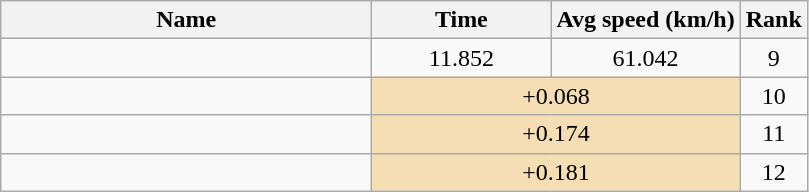<table class="wikitable" style="text-align:center;">
<tr>
<th style="width:15em">Name</th>
<th style="width:7em">Time</th>
<th>Avg speed (km/h)</th>
<th>Rank</th>
</tr>
<tr>
<td align=left></td>
<td>11.852</td>
<td>61.042</td>
<td>9</td>
</tr>
<tr>
<td align=left></td>
<td bgcolor=wheat colspan=2>+0.068</td>
<td>10</td>
</tr>
<tr>
<td align=left></td>
<td bgcolor=wheat colspan=2>+0.174</td>
<td>11</td>
</tr>
<tr>
<td align=left></td>
<td bgcolor=wheat colspan=2>+0.181</td>
<td>12</td>
</tr>
</table>
